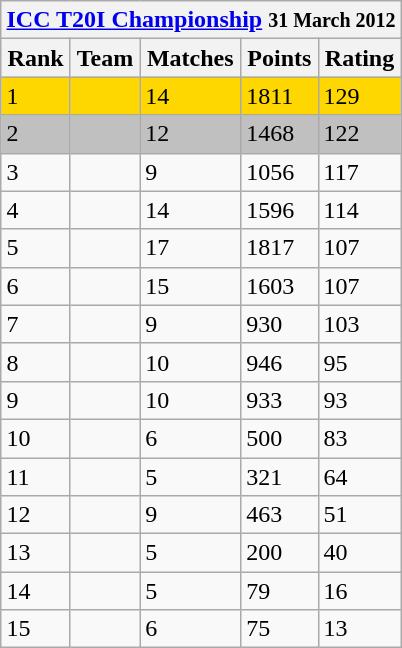<table class="wikitable" style="margin: 1em auto 1em auto;white-space: nowrap;">
<tr>
<th colspan="5"><a href='#'>ICC T20I Championship</a> <small>31 March 2012</small></th>
</tr>
<tr>
<th>Rank</th>
<th>Team</th>
<th>Matches</th>
<th>Points</th>
<th>Rating</th>
</tr>
<tr style="background:gold;">
<td>1</td>
<td style="text-align:left;"></td>
<td>14</td>
<td>1811</td>
<td>129</td>
</tr>
<tr style="background:silver;">
<td>2</td>
<td style="text-align:left;"></td>
<td>12</td>
<td>1468</td>
<td>122</td>
</tr>
<tr>
<td>3</td>
<td style="text-align:left;"></td>
<td>9</td>
<td>1056</td>
<td>117</td>
</tr>
<tr>
<td>4</td>
<td style="text-align:left;"></td>
<td>14</td>
<td>1596</td>
<td>114</td>
</tr>
<tr>
<td>5</td>
<td style="text-align:left;"></td>
<td>17</td>
<td>1817</td>
<td>107</td>
</tr>
<tr>
<td>6</td>
<td style="text-align:left;"></td>
<td>15</td>
<td>1603</td>
<td>107</td>
</tr>
<tr>
<td>7</td>
<td style="text-align:left;"></td>
<td>9</td>
<td>930</td>
<td>103</td>
</tr>
<tr>
<td>8</td>
<td style="text-align:left;"></td>
<td>10</td>
<td>946</td>
<td>95</td>
</tr>
<tr>
<td>9</td>
<td style="text-align:left;"></td>
<td>10</td>
<td>933</td>
<td>93</td>
</tr>
<tr>
<td>10</td>
<td style="text-align:left;"></td>
<td>6</td>
<td>500</td>
<td>83</td>
</tr>
<tr>
<td>11</td>
<td style="text-align:left;"></td>
<td>5</td>
<td>321</td>
<td>64</td>
</tr>
<tr>
<td>12</td>
<td style="text-align:left;"></td>
<td>9</td>
<td>463</td>
<td>51</td>
</tr>
<tr>
<td>13</td>
<td style="text-align:left;"></td>
<td>5</td>
<td>200</td>
<td>40</td>
</tr>
<tr>
<td>14</td>
<td style="text-align:left;"></td>
<td>5</td>
<td>79</td>
<td>16</td>
</tr>
<tr>
<td>15</td>
<td style="text-align:left;"></td>
<td>6</td>
<td>75</td>
<td>13</td>
</tr>
</table>
